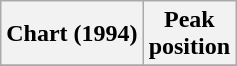<table class="wikitable sortable plainrowheaders">
<tr>
<th>Chart (1994)</th>
<th>Peak<br>position</th>
</tr>
<tr>
</tr>
</table>
